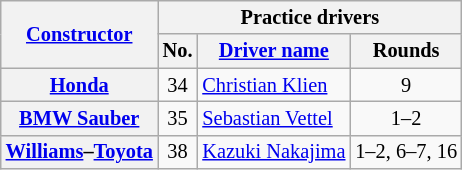<table class="wikitable" style="font-size:85%">
<tr>
<th scope="col" rowspan="2"><a href='#'>Constructor</a></th>
<th colspan="4" scope="col" class="unsortable">Practice drivers</th>
</tr>
<tr>
<th class="unsortable">No.</th>
<th scope="col" class="unsortable"><a href='#'>Driver name</a></th>
<th class="unsortable">Rounds</th>
</tr>
<tr>
<th nowrap><a href='#'>Honda</a></th>
<td align="center" nowrap>34</td>
<td nowrap> <a href='#'>Christian Klien</a></td>
<td align="center" nowrap>9</td>
</tr>
<tr>
<th nowrap><a href='#'>BMW Sauber</a></th>
<td align="center" nowrap>35</td>
<td nowrap> <a href='#'>Sebastian Vettel</a></td>
<td align="center" nowrap>1–2</td>
</tr>
<tr>
<th nowrap><a href='#'>Williams</a>–<a href='#'>Toyota</a></th>
<td align="center" nowrap>38</td>
<td nowrap> <a href='#'>Kazuki Nakajima</a></td>
<td align="center" nowrap>1–2, 6–7, 16</td>
</tr>
</table>
